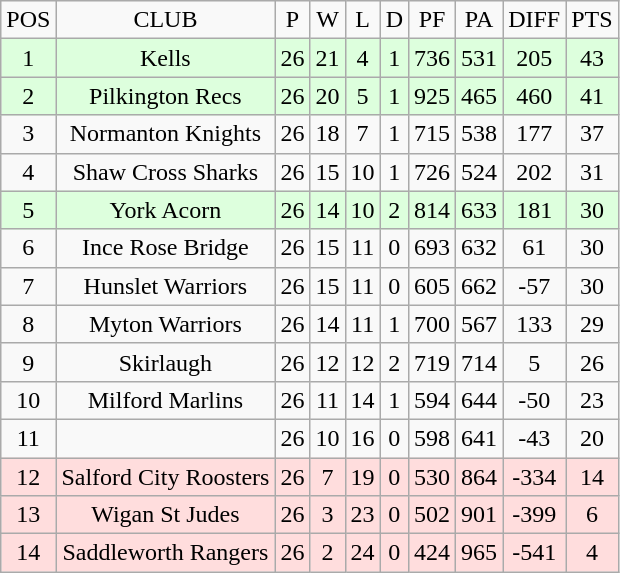<table class="wikitable" style="text-align: center;">
<tr>
<td>POS</td>
<td>CLUB</td>
<td>P</td>
<td>W</td>
<td>L</td>
<td>D</td>
<td>PF</td>
<td>PA</td>
<td>DIFF</td>
<td>PTS</td>
</tr>
<tr style="background:#ddffdd;">
<td>1</td>
<td>Kells</td>
<td>26</td>
<td>21</td>
<td>4</td>
<td>1</td>
<td>736</td>
<td>531</td>
<td>205</td>
<td>43</td>
</tr>
<tr style="background:#ddffdd;">
<td>2</td>
<td>Pilkington Recs</td>
<td>26</td>
<td>20</td>
<td>5</td>
<td>1</td>
<td>925</td>
<td>465</td>
<td>460</td>
<td>41</td>
</tr>
<tr>
<td>3</td>
<td>Normanton Knights</td>
<td>26</td>
<td>18</td>
<td>7</td>
<td>1</td>
<td>715</td>
<td>538</td>
<td>177</td>
<td>37</td>
</tr>
<tr>
<td>4</td>
<td>Shaw Cross Sharks</td>
<td>26</td>
<td>15</td>
<td>10</td>
<td>1</td>
<td>726</td>
<td>524</td>
<td>202</td>
<td>31</td>
</tr>
<tr style="background:#ddffdd;">
<td>5</td>
<td>York Acorn</td>
<td>26</td>
<td>14</td>
<td>10</td>
<td>2</td>
<td>814</td>
<td>633</td>
<td>181</td>
<td>30</td>
</tr>
<tr>
<td>6</td>
<td>Ince Rose Bridge</td>
<td>26</td>
<td>15</td>
<td>11</td>
<td>0</td>
<td>693</td>
<td>632</td>
<td>61</td>
<td>30</td>
</tr>
<tr>
<td>7</td>
<td>Hunslet Warriors</td>
<td>26</td>
<td>15</td>
<td>11</td>
<td>0</td>
<td>605</td>
<td>662</td>
<td>-57</td>
<td>30</td>
</tr>
<tr>
<td>8</td>
<td>Myton Warriors</td>
<td>26</td>
<td>14</td>
<td>11</td>
<td>1</td>
<td>700</td>
<td>567</td>
<td>133</td>
<td>29</td>
</tr>
<tr>
<td>9</td>
<td>Skirlaugh</td>
<td>26</td>
<td>12</td>
<td>12</td>
<td>2</td>
<td>719</td>
<td>714</td>
<td>5</td>
<td>26</td>
</tr>
<tr>
<td>10</td>
<td>Milford Marlins</td>
<td>26</td>
<td>11</td>
<td>14</td>
<td>1</td>
<td>594</td>
<td>644</td>
<td>-50</td>
<td>23</td>
</tr>
<tr>
<td>11</td>
<td></td>
<td>26</td>
<td>10</td>
<td>16</td>
<td>0</td>
<td>598</td>
<td>641</td>
<td>-43</td>
<td>20</td>
</tr>
<tr style="background:#ffdddd;">
<td>12</td>
<td>Salford City Roosters</td>
<td>26</td>
<td>7</td>
<td>19</td>
<td>0</td>
<td>530</td>
<td>864</td>
<td>-334</td>
<td>14</td>
</tr>
<tr style="background:#ffdddd;">
<td>13</td>
<td>Wigan St Judes</td>
<td>26</td>
<td>3</td>
<td>23</td>
<td>0</td>
<td>502</td>
<td>901</td>
<td>-399</td>
<td>6</td>
</tr>
<tr style="background:#ffdddd;">
<td>14</td>
<td>Saddleworth Rangers</td>
<td>26</td>
<td>2</td>
<td>24</td>
<td>0</td>
<td>424</td>
<td>965</td>
<td>-541</td>
<td>4</td>
</tr>
</table>
